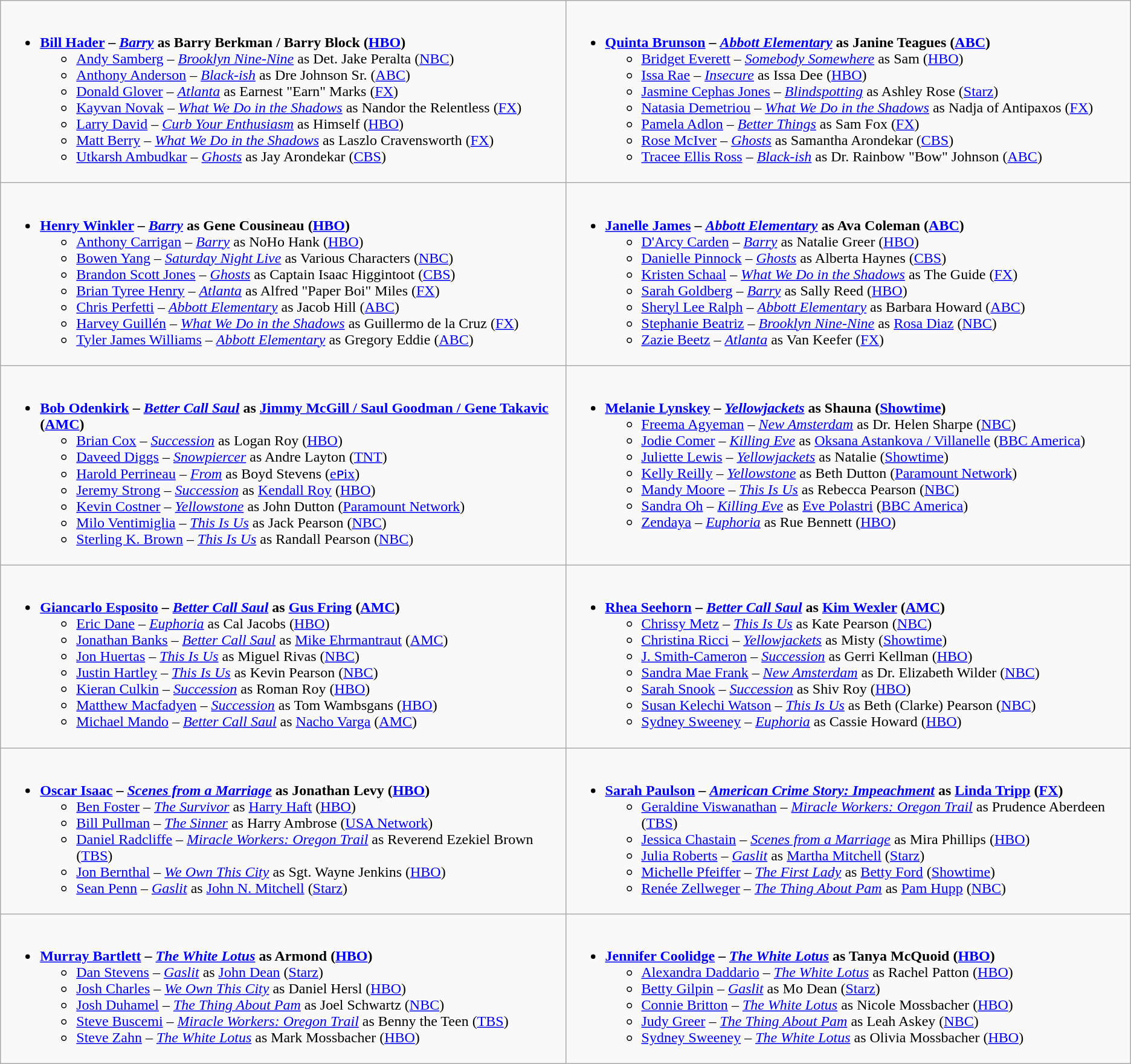<table class="wikitable">
<tr>
<td valign="top" width="50%"><br><ul><li><strong><a href='#'>Bill Hader</a> – <em><a href='#'>Barry</a></em> as Barry Berkman / Barry Block (<a href='#'>HBO</a>)</strong><ul><li><a href='#'>Andy Samberg</a> – <em><a href='#'>Brooklyn Nine-Nine</a></em> as Det. Jake Peralta (<a href='#'>NBC</a>)</li><li><a href='#'>Anthony Anderson</a> – <em><a href='#'>Black-ish</a></em> as Dre Johnson Sr. (<a href='#'>ABC</a>)</li><li><a href='#'>Donald Glover</a> – <em><a href='#'>Atlanta</a></em> as Earnest "Earn" Marks (<a href='#'>FX</a>)</li><li><a href='#'>Kayvan Novak</a> – <em><a href='#'>What We Do in the Shadows</a></em> as Nandor the Relentless (<a href='#'>FX</a>)</li><li><a href='#'>Larry David</a> – <em><a href='#'>Curb Your Enthusiasm</a></em> as Himself (<a href='#'>HBO</a>)</li><li><a href='#'>Matt Berry</a> – <em><a href='#'>What We Do in the Shadows</a></em> as Laszlo Cravensworth (<a href='#'>FX</a>)</li><li><a href='#'>Utkarsh Ambudkar</a> – <em><a href='#'>Ghosts</a></em> as Jay Arondekar (<a href='#'>CBS</a>)</li></ul></li></ul></td>
<td valign="top" width="50%"><br><ul><li><strong><a href='#'>Quinta Brunson</a> – <em><a href='#'>Abbott Elementary</a></em> as Janine Teagues (<a href='#'>ABC</a>)</strong><ul><li><a href='#'>Bridget Everett</a> – <em><a href='#'>Somebody Somewhere</a></em> as Sam (<a href='#'>HBO</a>)</li><li><a href='#'>Issa Rae</a> – <em><a href='#'>Insecure</a></em> as Issa Dee (<a href='#'>HBO</a>)</li><li><a href='#'>Jasmine Cephas Jones</a> – <em><a href='#'>Blindspotting</a></em> as Ashley Rose (<a href='#'>Starz</a>)</li><li><a href='#'>Natasia Demetriou</a> – <em><a href='#'>What We Do in the Shadows</a></em> as Nadja of Antipaxos (<a href='#'>FX</a>)</li><li><a href='#'>Pamela Adlon</a> – <em><a href='#'>Better Things</a></em> as Sam Fox (<a href='#'>FX</a>)</li><li><a href='#'>Rose McIver</a> – <em><a href='#'>Ghosts</a></em> as Samantha Arondekar (<a href='#'>CBS</a>)</li><li><a href='#'>Tracee Ellis Ross</a> – <em><a href='#'>Black-ish</a></em> as Dr. Rainbow "Bow" Johnson (<a href='#'>ABC</a>)</li></ul></li></ul></td>
</tr>
<tr>
<td valign="top" width="50%"><br><ul><li><strong><a href='#'>Henry Winkler</a> – <em><a href='#'>Barry</a></em> as Gene Cousineau (<a href='#'>HBO</a>)</strong><ul><li><a href='#'>Anthony Carrigan</a> – <em><a href='#'>Barry</a></em> as NoHo Hank (<a href='#'>HBO</a>)</li><li><a href='#'>Bowen Yang</a> – <em><a href='#'>Saturday Night Live</a></em> as Various Characters (<a href='#'>NBC</a>)</li><li><a href='#'>Brandon Scott Jones</a> – <em><a href='#'>Ghosts</a></em> as Captain Isaac Higgintoot (<a href='#'>CBS</a>)</li><li><a href='#'>Brian Tyree Henry</a> – <em><a href='#'>Atlanta</a></em> as Alfred "Paper Boi" Miles (<a href='#'>FX</a>)</li><li><a href='#'>Chris Perfetti</a> – <em><a href='#'>Abbott Elementary</a></em> as Jacob Hill (<a href='#'>ABC</a>)</li><li><a href='#'>Harvey Guillén</a> – <em><a href='#'>What We Do in the Shadows</a></em> as Guillermo de la Cruz (<a href='#'>FX</a>)</li><li><a href='#'>Tyler James Williams</a> – <em><a href='#'>Abbott Elementary</a></em> as Gregory Eddie (<a href='#'>ABC</a>)</li></ul></li></ul></td>
<td valign="top" width="50%"><br><ul><li><strong><a href='#'>Janelle James</a> – <em><a href='#'>Abbott Elementary</a></em> as Ava Coleman (<a href='#'>ABC</a>)</strong><ul><li><a href='#'>D'Arcy Carden</a> – <em><a href='#'>Barry</a></em> as Natalie Greer (<a href='#'>HBO</a>)</li><li><a href='#'>Danielle Pinnock</a> – <em><a href='#'>Ghosts</a></em> as Alberta Haynes (<a href='#'>CBS</a>)</li><li><a href='#'>Kristen Schaal</a> – <em><a href='#'>What We Do in the Shadows</a></em> as The Guide (<a href='#'>FX</a>)</li><li><a href='#'>Sarah Goldberg</a> – <em><a href='#'>Barry</a></em> as Sally Reed (<a href='#'>HBO</a>)</li><li><a href='#'>Sheryl Lee Ralph</a> – <em><a href='#'>Abbott Elementary</a></em> as Barbara Howard (<a href='#'>ABC</a>)</li><li><a href='#'>Stephanie Beatriz</a> – <em><a href='#'>Brooklyn Nine-Nine</a></em> as <a href='#'>Rosa Diaz</a> (<a href='#'>NBC</a>)</li><li><a href='#'>Zazie Beetz</a> – <em><a href='#'>Atlanta</a></em> as Van Keefer (<a href='#'>FX</a>)</li></ul></li></ul></td>
</tr>
<tr>
<td valign="top" width="50%"><br><ul><li><strong><a href='#'>Bob Odenkirk</a> – <em><a href='#'>Better Call Saul</a></em> as <a href='#'>Jimmy McGill / Saul Goodman / Gene Takavic</a> (<a href='#'>AMC</a>)</strong><ul><li><a href='#'>Brian Cox</a> – <em><a href='#'>Succession</a></em> as Logan Roy (<a href='#'>HBO</a>)</li><li><a href='#'>Daveed Diggs</a> – <em><a href='#'>Snowpiercer</a></em> as Andre Layton (<a href='#'>TNT</a>)</li><li><a href='#'>Harold Perrineau</a> – <em><a href='#'>From</a></em> as Boyd Stevens (<a href='#'>eᴘix</a>)</li><li><a href='#'>Jeremy Strong</a> – <em><a href='#'>Succession</a></em> as <a href='#'>Kendall Roy</a> (<a href='#'>HBO</a>)</li><li><a href='#'>Kevin Costner</a> – <em><a href='#'>Yellowstone</a></em> as John Dutton (<a href='#'>Paramount Network</a>)</li><li><a href='#'>Milo Ventimiglia</a> – <em><a href='#'>This Is Us</a></em> as Jack Pearson (<a href='#'>NBC</a>)</li><li><a href='#'>Sterling K. Brown</a> – <em><a href='#'>This Is Us</a></em> as Randall Pearson (<a href='#'>NBC</a>)</li></ul></li></ul></td>
<td valign="top" width="50%"><br><ul><li><strong><a href='#'>Melanie Lynskey</a> – <em><a href='#'>Yellowjackets</a></em> as Shauna (<a href='#'>Showtime</a>)</strong><ul><li><a href='#'>Freema Agyeman</a> – <em><a href='#'>New Amsterdam</a></em> as Dr. Helen Sharpe (<a href='#'>NBC</a>)</li><li><a href='#'>Jodie Comer</a> – <em><a href='#'>Killing Eve</a></em> as <a href='#'>Oksana Astankova / Villanelle</a> (<a href='#'>BBC America</a>)</li><li><a href='#'>Juliette Lewis</a> – <em><a href='#'>Yellowjackets</a></em> as Natalie (<a href='#'>Showtime</a>)</li><li><a href='#'>Kelly Reilly</a> – <em><a href='#'>Yellowstone</a></em> as Beth Dutton (<a href='#'>Paramount Network</a>)</li><li><a href='#'>Mandy Moore</a> – <em><a href='#'>This Is Us</a></em> as Rebecca Pearson (<a href='#'>NBC</a>)</li><li><a href='#'>Sandra Oh</a> – <em><a href='#'>Killing Eve</a></em> as <a href='#'>Eve Polastri</a> (<a href='#'>BBC America</a>)</li><li><a href='#'>Zendaya</a> – <em><a href='#'>Euphoria</a></em> as Rue Bennett (<a href='#'>HBO</a>)</li></ul></li></ul></td>
</tr>
<tr>
<td valign="top" width="50%"><br><ul><li><strong><a href='#'>Giancarlo Esposito</a> – <em><a href='#'>Better Call Saul</a></em> as <a href='#'>Gus Fring</a> (<a href='#'>AMC</a>)</strong><ul><li><a href='#'>Eric Dane</a> – <em><a href='#'>Euphoria</a></em> as Cal Jacobs (<a href='#'>HBO</a>)</li><li><a href='#'>Jonathan Banks</a> – <em><a href='#'>Better Call Saul</a></em> as <a href='#'>Mike Ehrmantraut</a> (<a href='#'>AMC</a>)</li><li><a href='#'>Jon Huertas</a> – <em><a href='#'>This Is Us</a></em> as Miguel Rivas (<a href='#'>NBC</a>)</li><li><a href='#'>Justin Hartley</a> – <em><a href='#'>This Is Us</a></em> as Kevin Pearson (<a href='#'>NBC</a>)</li><li><a href='#'>Kieran Culkin</a> – <em><a href='#'>Succession</a></em> as Roman Roy (<a href='#'>HBO</a>)</li><li><a href='#'>Matthew Macfadyen</a> – <em><a href='#'>Succession</a></em> as Tom Wambsgans (<a href='#'>HBO</a>)</li><li><a href='#'>Michael Mando</a> – <em><a href='#'>Better Call Saul</a></em> as <a href='#'>Nacho Varga</a> (<a href='#'>AMC</a>)</li></ul></li></ul></td>
<td valign="top" width="50%"><br><ul><li><strong><a href='#'>Rhea Seehorn</a> – <em><a href='#'>Better Call Saul</a></em> as <a href='#'>Kim Wexler</a> (<a href='#'>AMC</a>)</strong><ul><li><a href='#'>Chrissy Metz</a> – <em><a href='#'>This Is Us</a></em> as Kate Pearson (<a href='#'>NBC</a>)</li><li><a href='#'>Christina Ricci</a> – <em><a href='#'>Yellowjackets</a></em> as Misty (<a href='#'>Showtime</a>)</li><li><a href='#'>J. Smith-Cameron</a> – <em><a href='#'>Succession</a></em> as Gerri Kellman (<a href='#'>HBO</a>)</li><li><a href='#'>Sandra Mae Frank</a> – <em><a href='#'>New Amsterdam</a></em> as Dr. Elizabeth Wilder (<a href='#'>NBC</a>)</li><li><a href='#'>Sarah Snook</a> – <em><a href='#'>Succession</a></em> as Shiv Roy (<a href='#'>HBO</a>)</li><li><a href='#'>Susan Kelechi Watson</a> – <em><a href='#'>This Is Us</a></em> as Beth (Clarke) Pearson (<a href='#'>NBC</a>)</li><li><a href='#'>Sydney Sweeney</a> – <em><a href='#'>Euphoria</a></em> as Cassie Howard (<a href='#'>HBO</a>)</li></ul></li></ul></td>
</tr>
<tr>
<td valign="top" width="50%"><br><ul><li><strong><a href='#'>Oscar Isaac</a> – <em><a href='#'>Scenes from a Marriage</a></em> as Jonathan Levy (<a href='#'>HBO</a>)</strong><ul><li><a href='#'>Ben Foster</a> – <em><a href='#'>The Survivor</a></em> as <a href='#'>Harry Haft</a> (<a href='#'>HBO</a>)</li><li><a href='#'>Bill Pullman</a> – <em><a href='#'>The Sinner</a></em> as Harry Ambrose (<a href='#'>USA Network</a>)</li><li><a href='#'>Daniel Radcliffe</a> – <em><a href='#'>Miracle Workers: Oregon Trail</a></em> as Reverend Ezekiel Brown (<a href='#'>TBS</a>)</li><li><a href='#'>Jon Bernthal</a> – <em><a href='#'>We Own This City</a></em> as Sgt. Wayne Jenkins (<a href='#'>HBO</a>)</li><li><a href='#'>Sean Penn</a> – <em><a href='#'>Gaslit</a></em> as <a href='#'>John N. Mitchell</a> (<a href='#'>Starz</a>)</li></ul></li></ul></td>
<td valign="top" width="50%"><br><ul><li><strong><a href='#'>Sarah Paulson</a> – <em><a href='#'>American Crime Story: Impeachment</a></em> as <a href='#'>Linda Tripp</a> (<a href='#'>FX</a>)</strong><ul><li><a href='#'>Geraldine Viswanathan</a> – <em><a href='#'>Miracle Workers: Oregon Trail</a></em> as Prudence Aberdeen (<a href='#'>TBS</a>)</li><li><a href='#'>Jessica Chastain</a> – <em><a href='#'>Scenes from a Marriage</a></em> as Mira Phillips (<a href='#'>HBO</a>)</li><li><a href='#'>Julia Roberts</a> – <em><a href='#'>Gaslit</a></em> as <a href='#'>Martha Mitchell</a> (<a href='#'>Starz</a>)</li><li><a href='#'>Michelle Pfeiffer</a> – <em><a href='#'>The First Lady</a></em> as <a href='#'>Betty Ford</a> (<a href='#'>Showtime</a>)</li><li><a href='#'>Renée Zellweger</a> – <em><a href='#'>The Thing About Pam</a></em> as <a href='#'>Pam Hupp</a> (<a href='#'>NBC</a>)</li></ul></li></ul></td>
</tr>
<tr>
<td valign="top" width="50%"><br><ul><li><strong><a href='#'>Murray Bartlett</a> – <em><a href='#'>The White Lotus</a></em> as Armond (<a href='#'>HBO</a>)</strong><ul><li><a href='#'>Dan Stevens</a> – <em><a href='#'>Gaslit</a></em> as <a href='#'>John Dean</a> (<a href='#'>Starz</a>)</li><li><a href='#'>Josh Charles</a> – <em><a href='#'>We Own This City</a></em> as Daniel Hersl (<a href='#'>HBO</a>)</li><li><a href='#'>Josh Duhamel</a> – <em><a href='#'>The Thing About Pam</a></em> as Joel Schwartz (<a href='#'>NBC</a>)</li><li><a href='#'>Steve Buscemi</a> – <em><a href='#'>Miracle Workers: Oregon Trail</a></em> as Benny the Teen (<a href='#'>TBS</a>)</li><li><a href='#'>Steve Zahn</a> – <em><a href='#'>The White Lotus</a></em> as Mark Mossbacher (<a href='#'>HBO</a>)</li></ul></li></ul></td>
<td valign="top" width="50%"><br><ul><li><strong><a href='#'>Jennifer Coolidge</a> – <em><a href='#'>The White Lotus</a></em> as Tanya McQuoid (<a href='#'>HBO</a>)</strong><ul><li><a href='#'>Alexandra Daddario</a> – <em><a href='#'>The White Lotus</a></em> as Rachel Patton (<a href='#'>HBO</a>)</li><li><a href='#'>Betty Gilpin</a> – <em><a href='#'>Gaslit</a></em> as Mo Dean (<a href='#'>Starz</a>)</li><li><a href='#'>Connie Britton</a> – <em><a href='#'>The White Lotus</a></em> as Nicole Mossbacher (<a href='#'>HBO</a>)</li><li><a href='#'>Judy Greer</a> – <em><a href='#'>The Thing About Pam</a></em> as Leah Askey (<a href='#'>NBC</a>)</li><li><a href='#'>Sydney Sweeney</a> – <em><a href='#'>The White Lotus</a></em> as Olivia Mossbacher (<a href='#'>HBO</a>)</li></ul></li></ul></td>
</tr>
</table>
